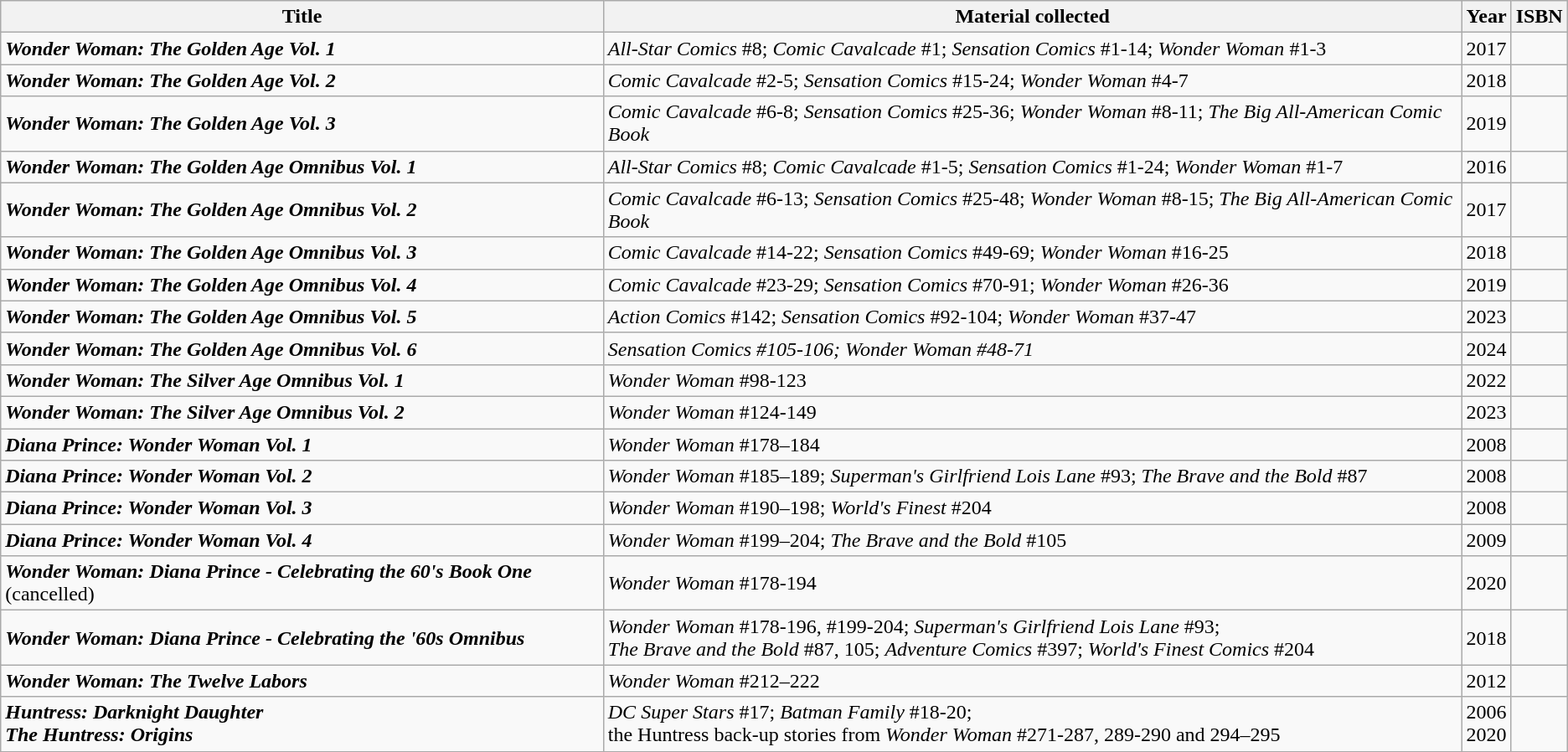<table class="wikitable sortable">
<tr>
<th>Title</th>
<th>Material collected</th>
<th>Year</th>
<th>ISBN</th>
</tr>
<tr>
<td><strong><em>Wonder Woman: The Golden Age Vol. 1</em></strong></td>
<td><em>All-Star Comics</em> #8; <em>Comic Cavalcade</em> #1; <em>Sensation Comics</em> #1-14; <em>Wonder Woman</em> #1-3</td>
<td>2017</td>
<td></td>
</tr>
<tr>
<td><strong><em>Wonder Woman: The Golden Age Vol. 2</em></strong></td>
<td><em>Comic Cavalcade</em> #2-5; <em>Sensation Comics</em> #15-24; <em>Wonder Woman</em> #4-7</td>
<td>2018</td>
<td></td>
</tr>
<tr>
<td><strong><em>Wonder Woman: The Golden Age Vol. 3</em></strong></td>
<td><em>Comic Cavalcade</em> #6-8; <em>Sensation Comics</em> #25-36; <em>Wonder Woman</em> #8-11; <em>The Big All-American Comic Book</em></td>
<td>2019</td>
<td></td>
</tr>
<tr>
<td><strong><em>Wonder Woman: The Golden Age Omnibus Vol. 1</em></strong></td>
<td><em>All-Star Comics</em> #8; <em>Comic Cavalcade</em> #1-5; <em>Sensation Comics</em> #1-24; <em>Wonder Woman</em> #1-7</td>
<td>2016</td>
<td></td>
</tr>
<tr>
<td><strong><em>Wonder Woman: The Golden Age Omnibus Vol. 2</em></strong></td>
<td><em>Comic Cavalcade</em> #6-13; <em>Sensation Comics</em> #25-48; <em>Wonder Woman</em> #8-15; <em>The Big All-American Comic Book</em></td>
<td>2017</td>
<td></td>
</tr>
<tr>
<td><strong><em>Wonder Woman: The Golden Age Omnibus Vol. 3</em></strong></td>
<td><em>Comic Cavalcade</em> #14-22; <em>Sensation Comics</em> #49-69; <em>Wonder Woman</em> #16-25</td>
<td>2018</td>
<td></td>
</tr>
<tr>
<td><strong><em>Wonder Woman: The Golden Age Omnibus Vol. 4</em></strong></td>
<td><em>Comic Cavalcade</em> #23-29; <em>Sensation Comics</em> #70-91; <em>Wonder Woman</em> #26-36</td>
<td>2019</td>
<td></td>
</tr>
<tr>
<td><strong><em>Wonder Woman: The Golden Age Omnibus Vol. 5</em></strong></td>
<td><em>Action Comics</em> #142; <em>Sensation Comics</em> #92-104; <em>Wonder Woman</em> #37-47</td>
<td>2023</td>
<td></td>
</tr>
<tr>
<td><strong><em>Wonder Woman: The Golden Age Omnibus Vol. 6</em></strong></td>
<td><em>Sensation Comics #105-106; Wonder Woman #48-71</em></td>
<td>2024</td>
<td></td>
</tr>
<tr>
<td><strong><em>Wonder Woman: The Silver Age Omnibus Vol. 1</em></strong></td>
<td><em>Wonder Woman</em> #98-123</td>
<td>2022</td>
<td></td>
</tr>
<tr>
<td><strong><em>Wonder Woman: The Silver Age Omnibus Vol. 2</em></strong></td>
<td><em>Wonder Woman</em> #124-149</td>
<td>2023</td>
<td></td>
</tr>
<tr>
<td><strong><em>Diana Prince: Wonder Woman Vol. 1</em></strong></td>
<td><em>Wonder Woman</em> #178–184</td>
<td>2008</td>
<td></td>
</tr>
<tr>
<td><strong><em>Diana Prince: Wonder Woman Vol. 2</em></strong></td>
<td><em>Wonder Woman</em> #185–189; <em>Superman's Girlfriend Lois Lane</em> #93; <em>The Brave and the Bold</em> #87</td>
<td>2008</td>
<td></td>
</tr>
<tr>
<td><strong><em>Diana Prince: Wonder Woman Vol. 3</em></strong></td>
<td><em>Wonder Woman</em> #190–198; <em>World's Finest</em> #204</td>
<td>2008</td>
<td></td>
</tr>
<tr>
<td><strong><em>Diana Prince: Wonder Woman Vol. 4</em></strong></td>
<td><em>Wonder Woman</em> #199–204; <em>The Brave and the Bold</em> #105</td>
<td>2009</td>
<td></td>
</tr>
<tr>
<td><strong><em>Wonder Woman: Diana Prince - Celebrating the 60's Book One</em></strong> (cancelled)</td>
<td><em>Wonder Woman</em> #178-194</td>
<td>2020</td>
<td></td>
</tr>
<tr>
<td><strong><em>Wonder Woman: Diana Prince - Celebrating the '60s Omnibus</em></strong></td>
<td><em>Wonder Woman</em> #178-196, #199-204; <em>Superman's Girlfriend Lois Lane</em> #93;<br> <em>The Brave and the Bold</em> #87, 105; <em>Adventure Comics</em> #397; <em>World's Finest Comics</em> #204</td>
<td>2018</td>
<td></td>
</tr>
<tr>
<td><strong><em>Wonder Woman: The Twelve Labors</em></strong></td>
<td><em>Wonder Woman</em> #212–222</td>
<td>2012</td>
<td></td>
</tr>
<tr>
<td><strong><em>Huntress: Darknight Daughter</em></strong><br><strong><em>The Huntress: Origins</em></strong></td>
<td><em>DC Super Stars</em> #17; <em>Batman Family</em> #18-20;<br>the Huntress back-up stories from <em>Wonder Woman</em> #271-287, 289-290 and 294–295</td>
<td>2006<br>2020</td>
<td><br></td>
</tr>
<tr>
</tr>
</table>
